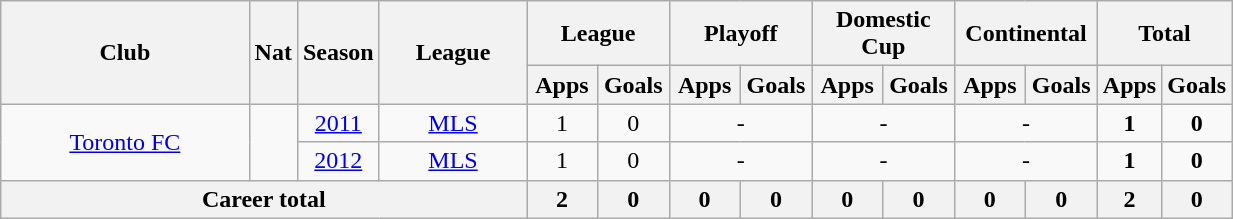<table class="wikitable" style="width: 65%; text-align: center;">
<tr>
<th rowspan=2 width=28%>Club</th>
<th rowspan=2 width=2%>Nat</th>
<th rowspan=2 width=5%>Season</th>
<th rowspan=2 width=15%>League</th>
<th colspan=2 width=10%>League</th>
<th colspan=2 width=10%>Playoff</th>
<th colspan=2 width=10%>Domestic Cup</th>
<th colspan=2 width=10%>Continental</th>
<th colspan=2 width=10%>Total</th>
</tr>
<tr>
<th width=5%>Apps</th>
<th width=5%>Goals</th>
<th width=5%>Apps</th>
<th width=5%>Goals</th>
<th width=5%>Apps</th>
<th width=5%>Goals</th>
<th width=5%>Apps</th>
<th width=5%>Goals</th>
<th width=5%>Apps</th>
<th width=5%>Goals</th>
</tr>
<tr>
<td rowspan=2><a href='#'>Toronto FC</a></td>
<td rowspan=2></td>
<td><a href='#'>2011</a></td>
<td rowspan=1><a href='#'>MLS</a></td>
<td>1</td>
<td>0</td>
<td colspan=2>-</td>
<td colspan=2>-</td>
<td colspan=2>-</td>
<td><strong>1</strong></td>
<td><strong>0</strong></td>
</tr>
<tr>
<td><a href='#'>2012</a></td>
<td rowspan=1><a href='#'>MLS</a></td>
<td>1</td>
<td>0</td>
<td colspan=2>-</td>
<td colspan=2>-</td>
<td colspan=2>-</td>
<td><strong>1</strong></td>
<td><strong>0</strong></td>
</tr>
<tr>
<th colspan=4 width=40%>Career total</th>
<th width=6%><strong>2</strong></th>
<th width=6%><strong>0</strong></th>
<th width=6%><strong>0</strong></th>
<th width=6%><strong>0</strong></th>
<th width=6%><strong>0</strong></th>
<th width=6%><strong>0</strong></th>
<th width=6%><strong>0</strong></th>
<th width=6%><strong>0</strong></th>
<th width=6%><strong>2</strong></th>
<th width=6%><strong>0</strong></th>
</tr>
</table>
